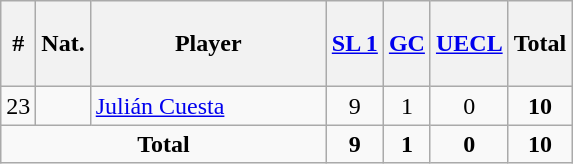<table class="wikitable sortable alternance" ; style="text-align:center; ">
<tr>
<th height=50>#</th>
<th width=10>Nat.</th>
<th width=150>Player</th>
<th height=50><a href='#'>SL 1</a></th>
<th height=50><a href='#'>GC</a></th>
<th height=50><a href='#'>UECL</a></th>
<th height=50><strong>Total</strong></th>
</tr>
<tr>
<td>23</td>
<td></td>
<td align="left"><a href='#'>Julián Cuesta</a></td>
<td>9</td>
<td>1</td>
<td>0</td>
<td><strong>10</strong></td>
</tr>
<tr>
<td colspan="3"><strong>Total</strong></td>
<td><strong>9</strong></td>
<td><strong>1</strong></td>
<td><strong>0</strong></td>
<td><strong>10</strong></td>
</tr>
</table>
